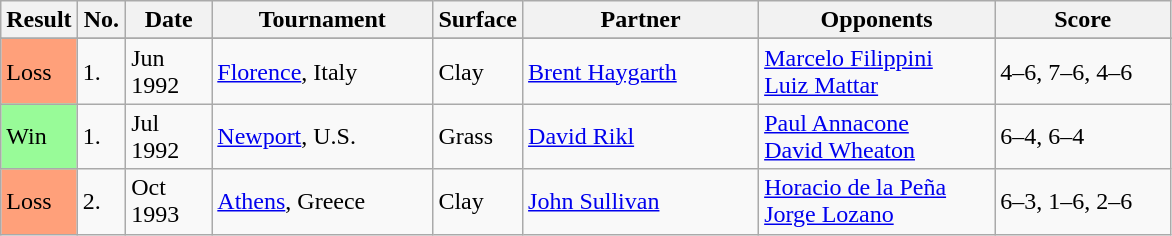<table class="sortable wikitable">
<tr>
<th style="width:40px">Result</th>
<th style="width:25px">No.</th>
<th style="width:50px">Date</th>
<th style="width:140px">Tournament</th>
<th style="width:50px">Surface</th>
<th style="width:150px">Partner</th>
<th style="width:150px">Opponents</th>
<th style="width:110px" class="unsortable">Score</th>
</tr>
<tr>
</tr>
<tr>
<td style="background:#ffa07a;">Loss</td>
<td>1.</td>
<td>Jun 1992</td>
<td><a href='#'>Florence</a>, Italy</td>
<td>Clay</td>
<td> <a href='#'>Brent Haygarth</a></td>
<td> <a href='#'>Marcelo Filippini</a> <br>  <a href='#'>Luiz Mattar</a></td>
<td>4–6, 7–6, 4–6</td>
</tr>
<tr>
<td style="background:#98fb98;">Win</td>
<td>1.</td>
<td>Jul 1992</td>
<td><a href='#'>Newport</a>, U.S.</td>
<td>Grass</td>
<td> <a href='#'>David Rikl</a></td>
<td> <a href='#'>Paul Annacone</a> <br>  <a href='#'>David Wheaton</a></td>
<td>6–4, 6–4</td>
</tr>
<tr>
<td style="background:#ffa07a;">Loss</td>
<td>2.</td>
<td>Oct 1993</td>
<td><a href='#'>Athens</a>, Greece</td>
<td>Clay</td>
<td> <a href='#'>John Sullivan</a></td>
<td> <a href='#'>Horacio de la Peña</a> <br>  <a href='#'>Jorge Lozano</a></td>
<td>6–3, 1–6, 2–6</td>
</tr>
</table>
